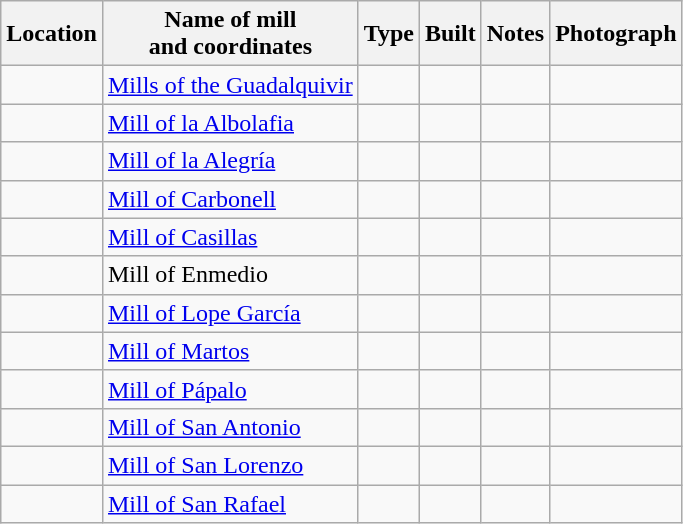<table class="wikitable">
<tr>
<th>Location</th>
<th>Name of mill<br>and coordinates</th>
<th>Type</th>
<th>Built</th>
<th>Notes</th>
<th>Photograph</th>
</tr>
<tr>
<td></td>
<td><a href='#'>Mills of the Guadalquivir</a></td>
<td></td>
<td></td>
<td></td>
<td></td>
</tr>
<tr>
<td></td>
<td><a href='#'>Mill of la Albolafia</a></td>
<td></td>
<td></td>
<td></td>
<td></td>
</tr>
<tr>
<td></td>
<td><a href='#'>Mill of la Alegría</a></td>
<td></td>
<td></td>
<td></td>
<td></td>
</tr>
<tr>
<td></td>
<td><a href='#'>Mill of Carbonell</a></td>
<td></td>
<td></td>
<td></td>
<td></td>
</tr>
<tr>
<td></td>
<td><a href='#'>Mill of Casillas</a></td>
<td></td>
<td></td>
<td></td>
<td></td>
</tr>
<tr>
<td></td>
<td>Mill of Enmedio</td>
<td></td>
<td></td>
<td></td>
<td></td>
</tr>
<tr>
<td></td>
<td><a href='#'>Mill of Lope García</a></td>
<td></td>
<td></td>
<td></td>
<td></td>
</tr>
<tr>
<td></td>
<td><a href='#'>Mill of Martos</a></td>
<td></td>
<td></td>
<td></td>
<td></td>
</tr>
<tr>
<td></td>
<td><a href='#'>Mill of Pápalo</a></td>
<td></td>
<td></td>
<td></td>
<td></td>
</tr>
<tr>
<td></td>
<td><a href='#'>Mill of San Antonio</a></td>
<td></td>
<td></td>
<td></td>
<td></td>
</tr>
<tr>
<td></td>
<td><a href='#'>Mill of San Lorenzo</a></td>
<td></td>
<td></td>
<td></td>
<td></td>
</tr>
<tr>
<td></td>
<td><a href='#'>Mill of San Rafael</a></td>
<td></td>
<td></td>
<td></td>
<td></td>
</tr>
</table>
